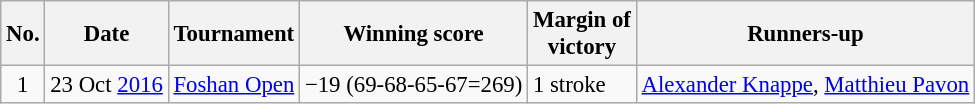<table class="wikitable" style="font-size:95%;">
<tr>
<th>No.</th>
<th>Date</th>
<th>Tournament</th>
<th>Winning score</th>
<th>Margin of<br>victory</th>
<th>Runners-up</th>
</tr>
<tr>
<td align=center>1</td>
<td align=right>23 Oct <a href='#'>2016</a></td>
<td><a href='#'>Foshan Open</a></td>
<td>−19 (69-68-65-67=269)</td>
<td>1 stroke</td>
<td> <a href='#'>Alexander Knappe</a>,  <a href='#'>Matthieu Pavon</a></td>
</tr>
</table>
